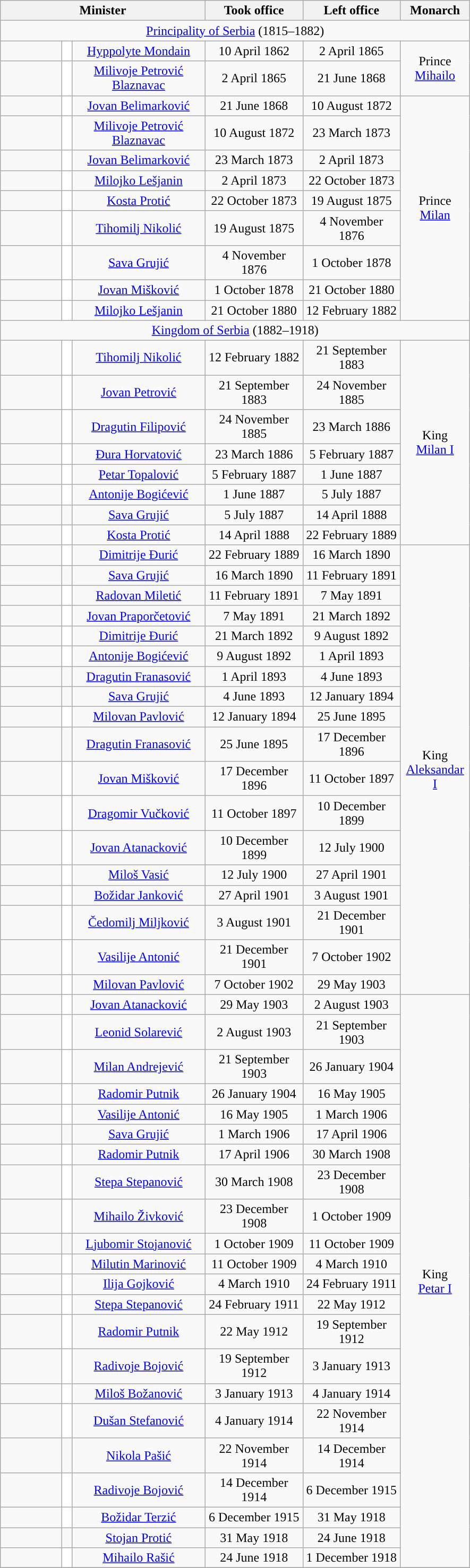<table class="wikitable" style="text-align:center;">
<tr>
<th colspan=3 width="240px">Minister<br></th>
<th width="115px">Took office</th>
<th width="115px">Left office</th>
<th width="80px">Monarch</th>
</tr>
<tr>
<td colspan="9"><a href='#'>Principality of Serbia</a> (1815–1882)</td>
</tr>
<tr>
<td width="70px"></td>
<td width="5px" style="background: #FFFFFF;"> </td>
<td width="160px"><a href='#'>Hyppolyte Mondain</a><br></td>
<td>10 April 1862</td>
<td>2 April 1865</td>
<td rowspan="2">Prince<br><a href='#'>Mihailo</a></td>
</tr>
<tr>
<td width="70px"></td>
<td width="5px" style="background: #FFFFFF;"> </td>
<td width="160px"><a href='#'>Milivoje Petrović Blaznavac</a><br></td>
<td>2 April 1865</td>
<td>21 June 1868</td>
</tr>
<tr>
<td width="70px"></td>
<td width="5px" style="background: #FFFFFF;"> </td>
<td width="160px"><a href='#'>Jovan Belimarković</a><br></td>
<td>21 June 1868</td>
<td>10 August 1872</td>
<td rowspan="9">Prince<br><a href='#'>Milan</a></td>
</tr>
<tr>
<td width="70px"></td>
<td width="5px" style="background: #FFFFFF;"> </td>
<td width="160px"><a href='#'>Milivoje Petrović Blaznavac</a><br></td>
<td>10 August 1872</td>
<td>23 March 1873</td>
</tr>
<tr>
<td width="70px"></td>
<td width="5px" style="background: #FFFFFF;"> </td>
<td width="160px"><a href='#'>Jovan Belimarković</a><br></td>
<td>23 March 1873</td>
<td>2 April 1873</td>
</tr>
<tr>
<td width="70px"></td>
<td width="5px" style="background: #FFFFFF;"> </td>
<td width="160px"><a href='#'>Milojko Lešjanin</a><br></td>
<td>2 April 1873</td>
<td>22 October 1873</td>
</tr>
<tr>
<td width="70px"></td>
<td width="5px" style="background: #FFFFFF;"> </td>
<td width="160px"><a href='#'>Kosta Protić</a><br></td>
<td>22 October 1873</td>
<td>19 August 1875</td>
</tr>
<tr>
<td width="70px"></td>
<td width="5px" style="background: #FFFFFF;"> </td>
<td width="160px"><a href='#'>Tihomilj Nikolić</a><br></td>
<td>19 August 1875</td>
<td>4 November 1876</td>
</tr>
<tr>
<td width="70px"></td>
<td width="5px" style="background: #FFFFFF;"> </td>
<td width="160px"><a href='#'>Sava Grujić</a><br></td>
<td>4 November 1876</td>
<td>1 October 1878</td>
</tr>
<tr>
<td width="70px"></td>
<td width="5px" style="background: #FFFFFF;"> </td>
<td width="160px"><a href='#'>Jovan Mišković</a><br></td>
<td>1 October 1878</td>
<td>21 October 1880</td>
</tr>
<tr>
<td width="70px"></td>
<td width="5px" style="background: #FFFFFF;"> </td>
<td width="160px"><a href='#'>Milojko Lešjanin</a><br></td>
<td>21 October 1880</td>
<td>12 February 1882</td>
</tr>
<tr>
<td colspan="9"><a href='#'>Kingdom of Serbia</a> (1882–1918)</td>
</tr>
<tr>
<td width="70px"></td>
<td width="5px" style="background: #FFFFFF;"> </td>
<td width="160px"><a href='#'>Tihomilj Nikolić</a><br></td>
<td>12 February 1882</td>
<td>21 September 1883</td>
<td rowspan="8">King<br><a href='#'>Milan I</a></td>
</tr>
<tr>
<td width="70px"></td>
<td width="5px" style="background: #FFFFFF;"> </td>
<td width="160px"><a href='#'>Jovan Petrović</a><br></td>
<td>21 September 1883</td>
<td>24 November 1885</td>
</tr>
<tr>
<td width="70px"></td>
<td width="5px" style="background: #FFFFFF;"> </td>
<td width="160px"><a href='#'>Dragutin Filipović</a><br></td>
<td>24 November 1885</td>
<td>23 March 1886</td>
</tr>
<tr>
<td width="70px"></td>
<td width="5px" style="background: #FFFFFF;"> </td>
<td width="160px"><a href='#'>Đura Horvatović</a><br></td>
<td>23 March 1886</td>
<td>5 February 1887</td>
</tr>
<tr>
<td width="70px"></td>
<td width="5px" style="background: #FFFFFF;"> </td>
<td width="160px"><a href='#'>Petar Topalović</a><br></td>
<td>5 February 1887</td>
<td>1 June 1887</td>
</tr>
<tr>
<td width="70px"></td>
<td width="5px" style="background: #FFFFFF;"> </td>
<td width="160px"><a href='#'>Antonije Bogićević</a><br></td>
<td>1 June 1887</td>
<td>5 July 1887</td>
</tr>
<tr>
<td width="70px"></td>
<td width="5px" style="background: "> </td>
<td width="160px"><a href='#'>Sava Grujić</a><br></td>
<td>5 July 1887</td>
<td>14 April 1888</td>
</tr>
<tr>
<td width="70px"></td>
<td width="5px" style="background: #FFFFFF;"> </td>
<td width="160px"><a href='#'>Kosta Protić</a><br></td>
<td>14 April 1888</td>
<td>22 February 1889</td>
</tr>
<tr>
<td width="70px"></td>
<td width="5px" style="background: #FFFFFF;"> </td>
<td width="160px"><a href='#'>Dimitrije Đurić</a><br></td>
<td>22 February 1889</td>
<td>16 March 1890</td>
<td rowspan="18">King<br><a href='#'>Aleksandar I</a></td>
</tr>
<tr>
<td width="70px"></td>
<td width="5px" style="background: "> </td>
<td width="160px"><a href='#'>Sava Grujić</a><br></td>
<td>16 March 1890</td>
<td>11 February 1891</td>
</tr>
<tr>
<td width="70px"></td>
<td width="5px" style="background: #FFFFFF;"> </td>
<td width="160px"><a href='#'>Radovan Miletić</a><br></td>
<td>11 February 1891</td>
<td>7 May 1891</td>
</tr>
<tr>
<td width="70px"></td>
<td width="5px" style="background: #FFFFFF;"> </td>
<td width="160px"><a href='#'>Jovan Praporčetović</a><br></td>
<td>7 May 1891</td>
<td>21 March 1892</td>
</tr>
<tr>
<td width="70px"></td>
<td width="5px" style="background: #FFFFFF;"> </td>
<td width="160px"><a href='#'>Dimitrije Đurić</a><br></td>
<td>21 March 1892</td>
<td>9 August 1892</td>
</tr>
<tr>
<td width="70px"></td>
<td width="5px" style="background: #FFFFFF;"> </td>
<td width="160px"><a href='#'>Antonije Bogićević</a><br></td>
<td>9 August 1892</td>
<td>1 April 1893</td>
</tr>
<tr>
<td width="70px"></td>
<td width="5px" style="background: "> </td>
<td width="160px"><a href='#'>Dragutin Franasović</a><br></td>
<td>1 April 1893</td>
<td>4 June 1893</td>
</tr>
<tr>
<td width="70px"></td>
<td width="5px" style="background: "> </td>
<td width="160px"><a href='#'>Sava Grujić</a><br></td>
<td>4 June 1893</td>
<td>12 January 1894</td>
</tr>
<tr>
<td width="70px"></td>
<td width="5px" style="background: #FFFFFF;"> </td>
<td width="160px"><a href='#'>Milovan Pavlović</a><br></td>
<td>12 January 1894</td>
<td>25 June 1895</td>
</tr>
<tr>
<td width="70px"></td>
<td width="5px" style="background: "> </td>
<td width="160px"><a href='#'>Dragutin Franasović</a><br></td>
<td>25 June 1895</td>
<td>17 December 1896</td>
</tr>
<tr>
<td width="70px"></td>
<td width="5px" style="background: #FFFFFF;"> </td>
<td width="160px"><a href='#'>Jovan Mišković</a><br></td>
<td>17 December 1896</td>
<td>11 October 1897</td>
</tr>
<tr>
<td width="70px"></td>
<td width="5px" style="background: #FFFFFF;"> </td>
<td width="160px"><a href='#'>Dragomir Vučković</a><br></td>
<td>11 October 1897</td>
<td>10 December 1899</td>
</tr>
<tr>
<td width="70px"></td>
<td width="5px" style="background: #FFFFFF;"> </td>
<td width="160px"><a href='#'>Jovan Atanacković</a><br></td>
<td>10 December 1899</td>
<td>12 July 1900</td>
</tr>
<tr>
<td width="70px"></td>
<td width="5px" style="background: #FFFFFF;"> </td>
<td width="160px"><a href='#'>Miloš Vasić</a><br></td>
<td>12 July 1900</td>
<td>27 April 1901</td>
</tr>
<tr>
<td width="70px"></td>
<td width="5px" style="background: #FFFFFF;"> </td>
<td width="160px"><a href='#'>Božidar Janković</a><br></td>
<td>27 April 1901</td>
<td>3 August 1901</td>
</tr>
<tr>
<td width="70px"></td>
<td width="5px" style="background: #FFFFFF;"> </td>
<td width="160px"><a href='#'>Čedomilj Miljković</a><br></td>
<td>3 August 1901</td>
<td>21 December 1901</td>
</tr>
<tr>
<td width="70px"></td>
<td width="5px" style="background: #FFFFFF;"> </td>
<td width="160px"><a href='#'>Vasilije Antonić</a><br></td>
<td>21 December 1901</td>
<td>7 October 1902</td>
</tr>
<tr>
<td width="70px"></td>
<td width="5px" style="background: #FFFFFF;"> </td>
<td width="160px"><a href='#'>Milovan Pavlović</a><br></td>
<td>7 October 1902</td>
<td>29 May 1903</td>
</tr>
<tr>
<td width="70px"></td>
<td width="5px" style="background: #FFFFFF;"> </td>
<td width="160px"><a href='#'>Jovan Atanacković</a><br></td>
<td>29 May 1903</td>
<td>2 August 1903</td>
<td rowspan="22">King<br><a href='#'>Petar I</a></td>
</tr>
<tr>
<td width="70px"></td>
<td width="5px" style="background: #FFFFFF;"> </td>
<td width="160px"><a href='#'>Leonid Solarević</a><br></td>
<td>2 August 1903</td>
<td>21 September 1903</td>
</tr>
<tr>
<td width="70px"></td>
<td width="5px" style="background: #FFFFFF;"> </td>
<td width="160px"><a href='#'>Milan Andrejević</a><br></td>
<td>21 September 1903</td>
<td>26 January 1904</td>
</tr>
<tr>
<td width="70px"></td>
<td width="5px" style="background: #FFFFFF;"> </td>
<td width="160px"><a href='#'>Radomir Putnik</a><br></td>
<td>26 January 1904</td>
<td>16 May 1905</td>
</tr>
<tr>
<td width="70px"></td>
<td width="5px" style="background: #FFFFFF;"> </td>
<td width="160px"><a href='#'>Vasilije Antonić</a><br></td>
<td>16 May 1905</td>
<td>1 March 1906</td>
</tr>
<tr>
<td width="70px"></td>
<td width="5px" style="background: "> </td>
<td width="160px"><a href='#'>Sava Grujić</a><br></td>
<td>1 March 1906</td>
<td>17 April 1906</td>
</tr>
<tr>
<td width="70px"></td>
<td width="5px" style="background: #FFFFFF;"> </td>
<td width="160px"><a href='#'>Radomir Putnik</a><br></td>
<td>17 April 1906</td>
<td>30 March 1908</td>
</tr>
<tr>
<td width="70px"></td>
<td width="5px" style="background: #FFFFFF;"> </td>
<td width="160px"><a href='#'>Stepa Stepanović</a><br></td>
<td>30 March 1908</td>
<td>23 December 1908</td>
</tr>
<tr>
<td width="70px"></td>
<td width="5px" style="background: #FFFFFF;"> </td>
<td width="160px"><a href='#'>Mihailo Živković</a><br></td>
<td>23 December 1908</td>
<td>1 October 1909</td>
</tr>
<tr>
<td width="70px"></td>
<td width="5px" style="background: "> </td>
<td width="160px"><a href='#'>Ljubomir Stojanović</a><br></td>
<td>1 October 1909</td>
<td>11 October 1909</td>
</tr>
<tr>
<td width="70px"></td>
<td width="5px" style="background: #FFFFFF;"> </td>
<td width="160px"><a href='#'>Milutin Marinović</a><br></td>
<td>11 October 1909</td>
<td>4 March 1910</td>
</tr>
<tr>
<td width="70px"></td>
<td width="5px" style="background: #FFFFFF;"> </td>
<td width="160px"><a href='#'>Ilija Gojković</a><br></td>
<td>4 March 1910</td>
<td>24 February 1911</td>
</tr>
<tr>
<td width="70px"></td>
<td width="5px" style="background: #FFFFFF;"> </td>
<td width="160px"><a href='#'>Stepa Stepanović</a><br></td>
<td>24 February 1911</td>
<td>22 May 1912</td>
</tr>
<tr>
<td width="70px"></td>
<td width="5px" style="background: #FFFFFF;"> </td>
<td width="160px"><a href='#'>Radomir Putnik</a><br></td>
<td>22 May 1912</td>
<td>19 September 1912</td>
</tr>
<tr>
<td width="70px"></td>
<td width="5px" style="background: #FFFFFF;"> </td>
<td width="160px"><a href='#'>Radivoje Bojović</a><br></td>
<td>19 September 1912</td>
<td>3 January 1913</td>
</tr>
<tr>
<td width="70px"></td>
<td width="5px" style="background: #FFFFFF;"> </td>
<td width="160px"><a href='#'>Miloš Božanović</a><br></td>
<td>3 January 1913</td>
<td>4 January 1914</td>
</tr>
<tr>
<td width="70px"></td>
<td width="5px" style="background: #FFFFFF;"> </td>
<td width="160px"><a href='#'>Dušan Stefanović</a><br></td>
<td>4 January 1914</td>
<td>22 November 1914</td>
</tr>
<tr>
<td width="70px"></td>
<td width="5px" style="background: "> </td>
<td width="160px"><a href='#'>Nikola Pašić</a><br></td>
<td>22 November 1914</td>
<td>14 December 1914</td>
</tr>
<tr>
<td width="70px"></td>
<td width="5px" style="background: #FFFFFF;"> </td>
<td width="160px"><a href='#'>Radivoje Bojović</a><br></td>
<td>14 December 1914</td>
<td>6 December 1915</td>
</tr>
<tr>
<td width="70px"></td>
<td width="5px" style="background: #FFFFFF;"> </td>
<td width="160px"><a href='#'>Božidar Terzić</a><br></td>
<td>6 December 1915</td>
<td>31 May 1918</td>
</tr>
<tr>
<td width="70px"></td>
<td width="5px" style="background: "> </td>
<td width="160px"><a href='#'>Stojan Protić</a><br></td>
<td>31 May 1918</td>
<td>24 June 1918</td>
</tr>
<tr>
<td width="70px"></td>
<td width="5px" style="background: #FFFFFF;"> </td>
<td width="160px"><a href='#'>Mihailo Rašić</a><br></td>
<td>24 June 1918</td>
<td>1 December 1918</td>
</tr>
<tr>
</tr>
</table>
